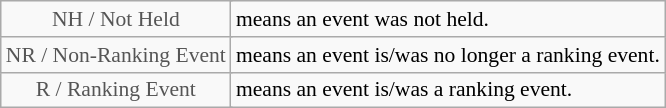<table class="wikitable" style="font-size:90%">
<tr>
<td style="text-align:center; color:#555555;" colspan="4">NH / Not Held</td>
<td>means an event was not held.</td>
</tr>
<tr>
<td style="text-align:center; color:#555555;" colspan="4">NR / Non-Ranking Event</td>
<td>means an event is/was no longer a ranking event.</td>
</tr>
<tr>
<td style="text-align:center; color:#555555;" colspan="4">R / Ranking Event</td>
<td>means an event is/was a ranking event.</td>
</tr>
</table>
